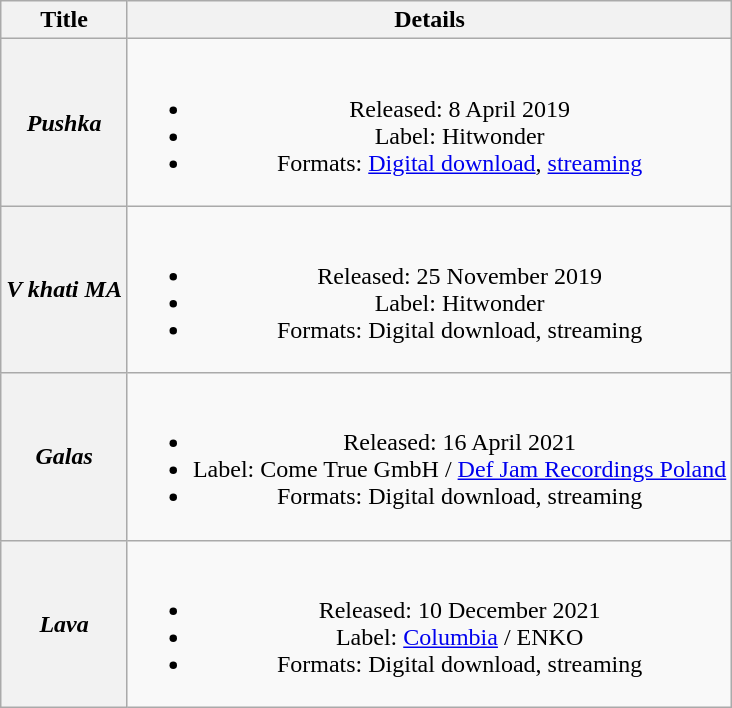<table class="wikitable plainrowheaders" style="text-align:center;" border="1">
<tr>
<th scope="col">Title</th>
<th scope="col">Details</th>
</tr>
<tr>
<th scope="row"><em>Pushka</em></th>
<td><br><ul><li>Released: 8 April 2019</li><li>Label: Hitwonder</li><li>Formats: <a href='#'>Digital download</a>, <a href='#'>streaming</a></li></ul></td>
</tr>
<tr>
<th scope="row"><em>V khati MA</em></th>
<td><br><ul><li>Released: 25 November 2019</li><li>Label: Hitwonder</li><li>Formats: Digital download, streaming</li></ul></td>
</tr>
<tr>
<th scope="row"><em>Galas</em></th>
<td><br><ul><li>Released: 16 April 2021</li><li>Label: Come True GmbH / <a href='#'>Def Jam Recordings Poland</a></li><li>Formats: Digital download, streaming</li></ul></td>
</tr>
<tr>
<th scope="row"><em>Lava</em></th>
<td><br><ul><li>Released: 10 December 2021</li><li>Label: <a href='#'>Columbia</a> / ENKO</li><li>Formats: Digital download, streaming</li></ul></td>
</tr>
</table>
